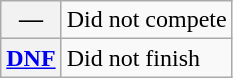<table class="wikitable">
<tr>
<th scope="row">—</th>
<td>Did not compete</td>
</tr>
<tr>
<th scope="row"><a href='#'>DNF</a></th>
<td>Did not finish</td>
</tr>
</table>
